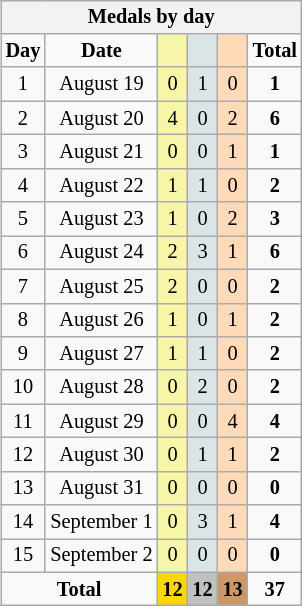<table class=wikitable style="font-size:85%; float:right;text-align:center">
<tr>
<th colspan=7><strong>Medals by day</strong></th>
</tr>
<tr>
<td><strong>Day</strong></td>
<td><strong>Date</strong></td>
<td bgcolor=F7F6A8></td>
<td bgcolor=DCE5E5></td>
<td bgcolor=FFDAB9></td>
<td><strong>Total</strong></td>
</tr>
<tr>
<td>1</td>
<td>August 19</td>
<td bgcolor=F7F6A8>0</td>
<td bgcolor=DCE5E5>1</td>
<td bgcolor=FFDAB9>0</td>
<td><strong>1</strong></td>
</tr>
<tr>
<td>2</td>
<td>August 20</td>
<td bgcolor=F7F6A8>4</td>
<td bgcolor=DCE5E5>0</td>
<td bgcolor=FFDAB9>2</td>
<td><strong>6</strong></td>
</tr>
<tr>
<td>3</td>
<td>August 21</td>
<td bgcolor=F7F6A8>0</td>
<td bgcolor=DCE5E5>0</td>
<td bgcolor=FFDAB9>1</td>
<td><strong>1</strong></td>
</tr>
<tr>
<td>4</td>
<td>August 22</td>
<td bgcolor=F7F6A8>1</td>
<td bgcolor=DCE5E5>1</td>
<td bgcolor=FFDAB9>0</td>
<td><strong>2</strong></td>
</tr>
<tr>
<td>5</td>
<td>August 23</td>
<td bgcolor=F7F6A8>1</td>
<td bgcolor=DCE5E5>0</td>
<td bgcolor=FFDAB9>2</td>
<td><strong>3</strong></td>
</tr>
<tr>
<td>6</td>
<td>August 24</td>
<td bgcolor=F7F6A8>2</td>
<td bgcolor=DCE5E5>3</td>
<td bgcolor=FFDAB9>1</td>
<td><strong>6</strong></td>
</tr>
<tr>
<td>7</td>
<td>August 25</td>
<td bgcolor=F7F6A8>2</td>
<td bgcolor=DCE5E5>0</td>
<td bgcolor=FFDAB9>0</td>
<td><strong>2</strong></td>
</tr>
<tr>
<td>8</td>
<td>August 26</td>
<td bgcolor=F7F6A8>1</td>
<td bgcolor=DCE5E5>0</td>
<td bgcolor=FFDAB9>1</td>
<td><strong>2</strong></td>
</tr>
<tr>
<td>9</td>
<td>August 27</td>
<td bgcolor=F7F6A8>1</td>
<td bgcolor=DCE5E5>1</td>
<td bgcolor=FFDAB9>0</td>
<td><strong>2</strong></td>
</tr>
<tr>
<td>10</td>
<td>August 28</td>
<td bgcolor=F7F6A8>0</td>
<td bgcolor=DCE5E5>2</td>
<td bgcolor=FFDAB9>0</td>
<td><strong>2</strong></td>
</tr>
<tr>
<td>11</td>
<td>August 29</td>
<td bgcolor=F7F6A8>0</td>
<td bgcolor=DCE5E5>0</td>
<td bgcolor=FFDAB9>4</td>
<td><strong>4</strong></td>
</tr>
<tr>
<td>12</td>
<td>August 30</td>
<td bgcolor=F7F6A8>0</td>
<td bgcolor=DCE5E5>1</td>
<td bgcolor=FFDAB9>1</td>
<td><strong>2</strong></td>
</tr>
<tr>
<td>13</td>
<td>August 31</td>
<td bgcolor=F7F6A8>0</td>
<td bgcolor=DCE5E5>0</td>
<td bgcolor=FFDAB9>0</td>
<td><strong>0</strong></td>
</tr>
<tr>
<td>14</td>
<td>September 1</td>
<td bgcolor=F7F6A8>0</td>
<td bgcolor=DCE5E5>3</td>
<td bgcolor=FFDAB9>1</td>
<td><strong>4</strong></td>
</tr>
<tr>
<td>15</td>
<td>September 2</td>
<td bgcolor=F7F6A8>0</td>
<td bgcolor=DCE5E5>0</td>
<td bgcolor=FFDAB9>0</td>
<td><strong>0</strong></td>
</tr>
<tr>
<td colspan=2><strong>Total</strong></td>
<td style="background:gold;"><strong>12</strong></td>
<td style="background:silver;"><strong>12</strong></td>
<td style="background:#c96;"><strong>13</strong></td>
<td><strong>37</strong></td>
</tr>
</table>
